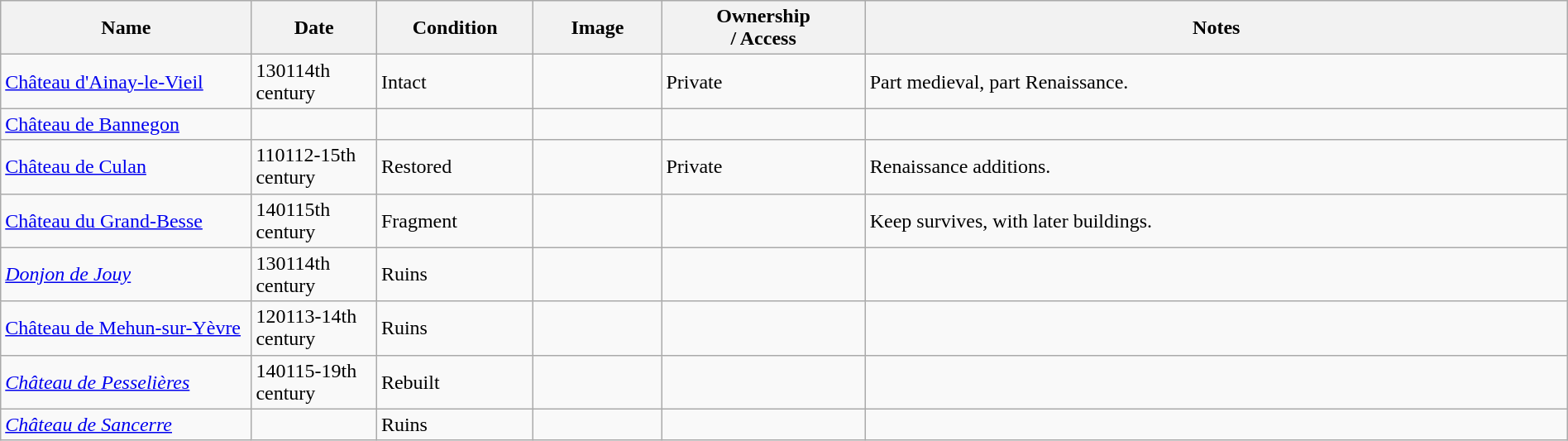<table class="wikitable sortable" width="100%">
<tr>
<th width="16%">Name<br></th>
<th width="8%">Date<br></th>
<th width="10%">Condition<br></th>
<th class="unsortable" width="96px">Image</th>
<th width="13%">Ownership<br>/ Access</th>
<th class="unsortable">Notes</th>
</tr>
<tr>
<td><a href='#'>Château d'Ainay-le-Vieil</a></td>
<td><span>1301</span>14th century</td>
<td>Intact</td>
<td></td>
<td>Private</td>
<td>Part medieval, part Renaissance.</td>
</tr>
<tr>
<td><a href='#'>Château de Bannegon</a></td>
<td></td>
<td></td>
<td></td>
<td></td>
<td></td>
</tr>
<tr>
<td><a href='#'>Château de Culan</a></td>
<td><span>1101</span>12-15th century</td>
<td>Restored</td>
<td></td>
<td>Private</td>
<td>Renaissance additions.</td>
</tr>
<tr>
<td><a href='#'>Château du Grand-Besse</a></td>
<td><span>1401</span>15th century</td>
<td>Fragment</td>
<td></td>
<td></td>
<td>Keep survives, with later buildings.</td>
</tr>
<tr>
<td><em><a href='#'>Donjon de Jouy</a></em></td>
<td><span>1301</span>14th century</td>
<td>Ruins</td>
<td></td>
<td></td>
<td></td>
</tr>
<tr>
<td><a href='#'>Château de Mehun-sur-Yèvre</a></td>
<td><span>1201</span>13-14th century</td>
<td>Ruins</td>
<td></td>
<td></td>
<td></td>
</tr>
<tr>
<td><em><a href='#'>Château de Pesselières</a></em></td>
<td><span>1401</span>15-19th century</td>
<td>Rebuilt</td>
<td></td>
<td></td>
<td></td>
</tr>
<tr>
<td><em><a href='#'>Château de Sancerre</a></em></td>
<td></td>
<td>Ruins</td>
<td></td>
<td></td>
<td></td>
</tr>
</table>
